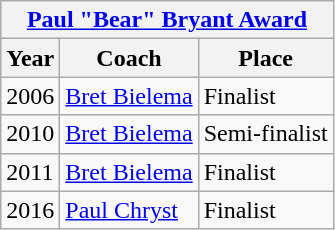<table class="wikitable">
<tr>
<th colspan=3><strong><a href='#'>Paul "Bear" Bryant Award</a></strong></th>
</tr>
<tr>
<th>Year</th>
<th>Coach</th>
<th>Place</th>
</tr>
<tr>
<td>2006</td>
<td><a href='#'>Bret Bielema</a></td>
<td>Finalist</td>
</tr>
<tr>
<td>2010</td>
<td><a href='#'>Bret Bielema</a></td>
<td>Semi-finalist</td>
</tr>
<tr>
<td>2011</td>
<td><a href='#'>Bret Bielema</a></td>
<td>Finalist</td>
</tr>
<tr>
<td>2016</td>
<td><a href='#'>Paul Chryst</a></td>
<td>Finalist</td>
</tr>
</table>
